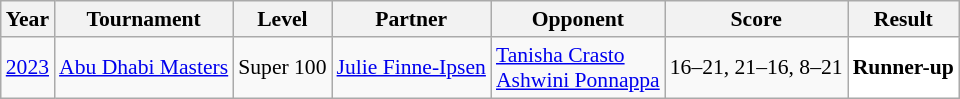<table class="sortable wikitable" style="font-size: 90%;">
<tr>
<th>Year</th>
<th>Tournament</th>
<th>Level</th>
<th>Partner</th>
<th>Opponent</th>
<th>Score</th>
<th>Result</th>
</tr>
<tr>
<td align="center"><a href='#'>2023</a></td>
<td align="left"><a href='#'>Abu Dhabi Masters</a></td>
<td align="left">Super 100</td>
<td align="left"> <a href='#'>Julie Finne-Ipsen</a></td>
<td align="left"> <a href='#'>Tanisha Crasto</a><br> <a href='#'>Ashwini Ponnappa</a></td>
<td align="left">16–21, 21–16, 8–21</td>
<td style="text-align:left; background:white"> <strong>Runner-up</strong></td>
</tr>
</table>
